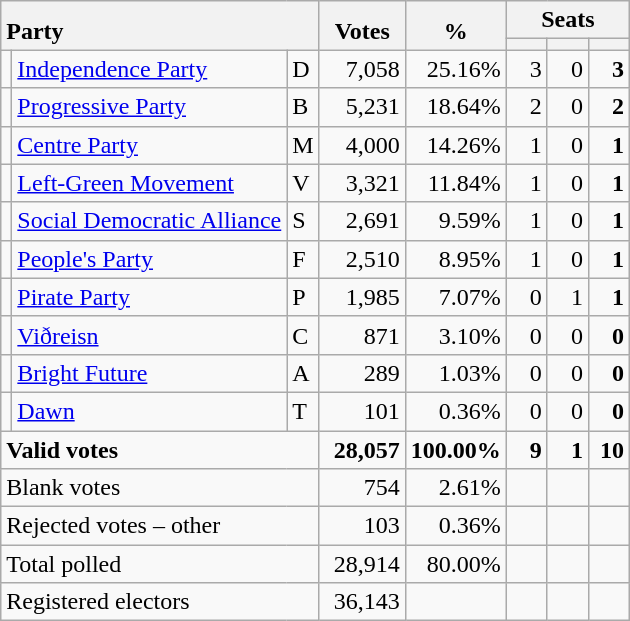<table class="wikitable" border="1" style="text-align:right;">
<tr>
<th style="text-align:left;" valign=bottom rowspan=2 colspan=3>Party</th>
<th align=center valign=bottom rowspan=2 width="50">Votes</th>
<th align=center valign=bottom rowspan=2 width="50">%</th>
<th colspan=3>Seats</th>
</tr>
<tr>
<th align=center valign=bottom width="20"><small></small></th>
<th align=center valign=bottom width="20"><small><a href='#'></a></small></th>
<th align=center valign=bottom width="20"><small></small></th>
</tr>
<tr>
<td></td>
<td align=left><a href='#'>Independence Party</a></td>
<td align=left>D</td>
<td>7,058</td>
<td>25.16%</td>
<td>3</td>
<td>0</td>
<td><strong>3</strong></td>
</tr>
<tr>
<td></td>
<td align=left><a href='#'>Progressive Party</a></td>
<td align=left>B</td>
<td>5,231</td>
<td>18.64%</td>
<td>2</td>
<td>0</td>
<td><strong>2</strong></td>
</tr>
<tr>
<td></td>
<td align=left><a href='#'>Centre Party</a></td>
<td align=left>M</td>
<td>4,000</td>
<td>14.26%</td>
<td>1</td>
<td>0</td>
<td><strong>1</strong></td>
</tr>
<tr>
<td></td>
<td align=left><a href='#'>Left-Green Movement</a></td>
<td align=left>V</td>
<td>3,321</td>
<td>11.84%</td>
<td>1</td>
<td>0</td>
<td><strong>1</strong></td>
</tr>
<tr>
<td></td>
<td align=left style="white-space: nowrap;"><a href='#'>Social Democratic Alliance</a></td>
<td align=left>S</td>
<td>2,691</td>
<td>9.59%</td>
<td>1</td>
<td>0</td>
<td><strong>1</strong></td>
</tr>
<tr>
<td></td>
<td align=left><a href='#'>People's Party</a></td>
<td align=left>F</td>
<td>2,510</td>
<td>8.95%</td>
<td>1</td>
<td>0</td>
<td><strong>1</strong></td>
</tr>
<tr>
<td></td>
<td align=left><a href='#'>Pirate Party</a></td>
<td align=left>P</td>
<td>1,985</td>
<td>7.07%</td>
<td>0</td>
<td>1</td>
<td><strong>1</strong></td>
</tr>
<tr>
<td></td>
<td align=left><a href='#'>Viðreisn</a></td>
<td align=left>C</td>
<td>871</td>
<td>3.10%</td>
<td>0</td>
<td>0</td>
<td><strong>0</strong></td>
</tr>
<tr>
<td></td>
<td align=left><a href='#'>Bright Future</a></td>
<td align=left>A</td>
<td>289</td>
<td>1.03%</td>
<td>0</td>
<td>0</td>
<td><strong>0</strong></td>
</tr>
<tr>
<td></td>
<td align=left><a href='#'>Dawn</a></td>
<td align=left>T</td>
<td>101</td>
<td>0.36%</td>
<td>0</td>
<td>0</td>
<td><strong>0</strong></td>
</tr>
<tr style="font-weight:bold">
<td align=left colspan=3>Valid votes</td>
<td>28,057</td>
<td>100.00%</td>
<td>9</td>
<td>1</td>
<td>10</td>
</tr>
<tr>
<td align=left colspan=3>Blank votes</td>
<td>754</td>
<td>2.61%</td>
<td></td>
<td></td>
<td></td>
</tr>
<tr>
<td align=left colspan=3>Rejected votes – other</td>
<td>103</td>
<td>0.36%</td>
<td></td>
<td></td>
<td></td>
</tr>
<tr>
<td align=left colspan=3>Total polled</td>
<td>28,914</td>
<td>80.00%</td>
<td></td>
<td></td>
<td></td>
</tr>
<tr>
<td align=left colspan=3>Registered electors</td>
<td>36,143</td>
<td></td>
<td></td>
<td></td>
<td></td>
</tr>
</table>
